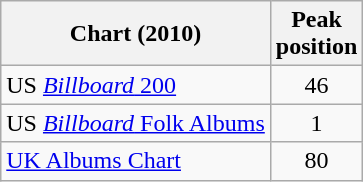<table class="wikitable">
<tr>
<th>Chart (2010)</th>
<th>Peak<br>position</th>
</tr>
<tr>
<td>US <a href='#'><em>Billboard</em> 200</a></td>
<td align="center">46</td>
</tr>
<tr>
<td>US <a href='#'><em>Billboard</em> Folk Albums</a></td>
<td align="center">1</td>
</tr>
<tr>
<td><a href='#'>UK Albums Chart</a></td>
<td align="center">80</td>
</tr>
</table>
